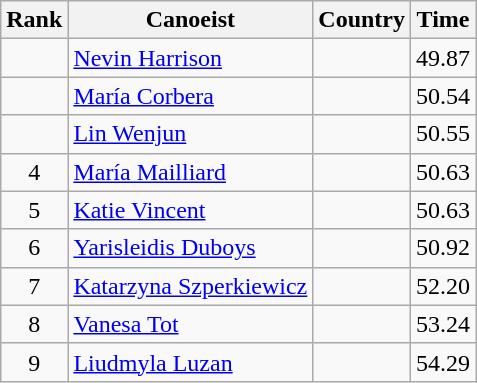<table class="wikitable" style="text-align:center">
<tr>
<th>Rank</th>
<th>Canoeist</th>
<th>Country</th>
<th>Time</th>
</tr>
<tr>
<td></td>
<td align="left"><a href='#'>Nevin Harrison</a></td>
<td align="left"></td>
<td>49.87</td>
</tr>
<tr>
<td></td>
<td align="left"><a href='#'>María Corbera</a></td>
<td align="left"></td>
<td>50.54</td>
</tr>
<tr>
<td></td>
<td align="left"><a href='#'>Lin Wenjun</a></td>
<td align="left"></td>
<td>50.55</td>
</tr>
<tr>
<td>4</td>
<td align="left"><a href='#'>María Mailliard</a></td>
<td align="left"></td>
<td>50.63</td>
</tr>
<tr>
<td>5</td>
<td align="left"><a href='#'>Katie Vincent</a></td>
<td align="left"></td>
<td>50.63</td>
</tr>
<tr>
<td>6</td>
<td align="left"><a href='#'>Yarisleidis Duboys</a></td>
<td align="left"></td>
<td>50.92</td>
</tr>
<tr>
<td>7</td>
<td align="left"><a href='#'>Katarzyna Szperkiewicz</a></td>
<td align="left"></td>
<td>52.20</td>
</tr>
<tr>
<td>8</td>
<td align="left"><a href='#'>Vanesa Tot</a></td>
<td align="left"></td>
<td>53.24</td>
</tr>
<tr>
<td>9</td>
<td align="left"><a href='#'>Liudmyla Luzan</a></td>
<td align="left"></td>
<td>54.29</td>
</tr>
</table>
